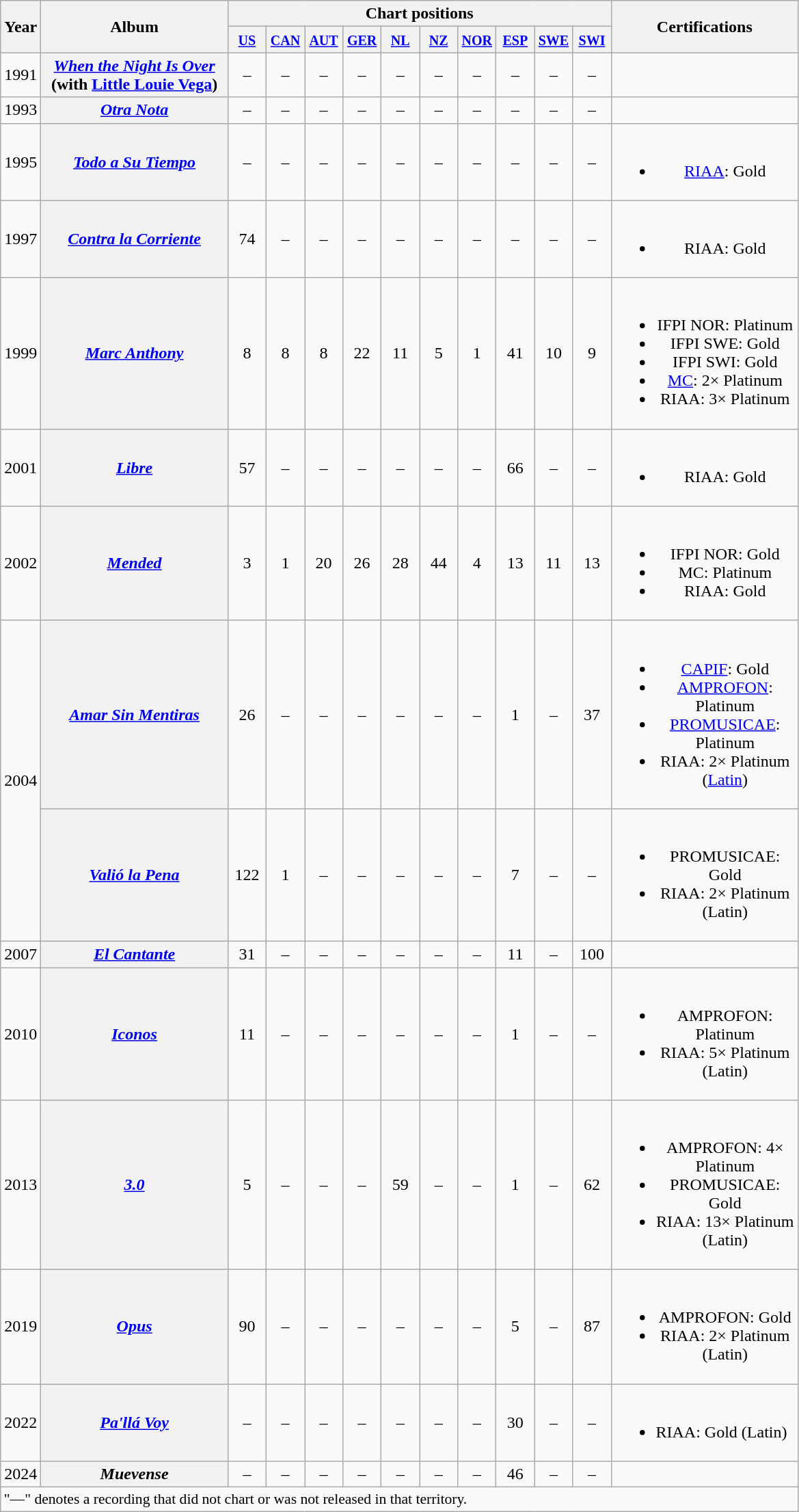<table class="wikitable plainrowheaders">
<tr>
<th style="width:30px;" rowspan="2">Year</th>
<th style="width:175px;" rowspan="2">Album</th>
<th colspan="10">Chart positions</th>
<th style="width:175px;" rowspan="2">Certifications</th>
</tr>
<tr>
<th style="width:30px;"><small><a href='#'>US</a></small><br></th>
<th style="width:30px;"><small><a href='#'>CAN</a></small><br></th>
<th style="width:30px;"><small><a href='#'>AUT</a></small><br></th>
<th style="width:30px;"><small><a href='#'>GER</a></small><br></th>
<th style="width:30px;"><small><a href='#'>NL</a></small><br></th>
<th style="width:30px;"><small><a href='#'>NZ</a></small><br></th>
<th style="width:30px;"><small><a href='#'>NOR</a></small><br></th>
<th style="width:30px;"><small><a href='#'>ESP</a></small><br></th>
<th style="width:30px;"><small><a href='#'>SWE</a></small><br></th>
<th style="width:30px;"><small><a href='#'>SWI</a></small><br></th>
</tr>
<tr>
<td>1991</td>
<th scope="row"><em><a href='#'>When the Night Is Over</a></em> (with <a href='#'>Little Louie Vega</a>)</th>
<td style="text-align:center;">–</td>
<td style="text-align:center;">–</td>
<td style="text-align:center;">–</td>
<td style="text-align:center;">–</td>
<td style="text-align:center;">–</td>
<td style="text-align:center;">–</td>
<td style="text-align:center;">–</td>
<td style="text-align:center;">–</td>
<td style="text-align:center;">–</td>
<td style="text-align:center;">–</td>
<td style="text-align:center;"></td>
</tr>
<tr>
<td>1993</td>
<th scope="row"><em><a href='#'>Otra Nota</a></em></th>
<td style="text-align:center;">–</td>
<td style="text-align:center;">–</td>
<td style="text-align:center;">–</td>
<td style="text-align:center;">–</td>
<td style="text-align:center;">–</td>
<td style="text-align:center;">–</td>
<td style="text-align:center;">–</td>
<td style="text-align:center;">–</td>
<td style="text-align:center;">–</td>
<td style="text-align:center;">–</td>
<td style="text-align:center;"></td>
</tr>
<tr>
<td>1995</td>
<th scope="row"><em><a href='#'>Todo a Su Tiempo</a></em></th>
<td style="text-align:center;">–</td>
<td style="text-align:center;">–</td>
<td style="text-align:center;">–</td>
<td style="text-align:center;">–</td>
<td style="text-align:center;">–</td>
<td style="text-align:center;">–</td>
<td style="text-align:center;">–</td>
<td style="text-align:center;">–</td>
<td style="text-align:center;">–</td>
<td style="text-align:center;">–</td>
<td style="text-align:center;"><br><ul><li><a href='#'>RIAA</a>: Gold</li></ul></td>
</tr>
<tr>
<td>1997</td>
<th scope="row"><em><a href='#'>Contra la Corriente</a></em></th>
<td style="text-align:center;">74</td>
<td style="text-align:center;">–</td>
<td style="text-align:center;">–</td>
<td style="text-align:center;">–</td>
<td style="text-align:center;">–</td>
<td style="text-align:center;">–</td>
<td style="text-align:center;">–</td>
<td style="text-align:center;">–</td>
<td style="text-align:center;">–</td>
<td style="text-align:center;">–</td>
<td style="text-align:center;"><br><ul><li>RIAA: Gold</li></ul></td>
</tr>
<tr>
<td>1999</td>
<th scope="row"><em><a href='#'>Marc Anthony</a></em></th>
<td style="text-align:center;">8</td>
<td style="text-align:center;">8</td>
<td style="text-align:center;">8</td>
<td style="text-align:center;">22</td>
<td style="text-align:center;">11</td>
<td style="text-align:center;">5</td>
<td style="text-align:center;">1</td>
<td style="text-align:center;">41 </td>
<td style="text-align:center;">10</td>
<td style="text-align:center;">9</td>
<td style="text-align:center;"><br><ul><li>IFPI NOR: Platinum</li><li>IFPI SWE: Gold</li><li>IFPI SWI: Gold</li><li><a href='#'>MC</a>: 2× Platinum</li><li>RIAA: 3× Platinum</li></ul></td>
</tr>
<tr>
<td>2001</td>
<th scope="row"><em><a href='#'>Libre</a></em></th>
<td style="text-align:center;">57</td>
<td style="text-align:center;">–</td>
<td style="text-align:center;">–</td>
<td style="text-align:center;">–</td>
<td style="text-align:center;">–</td>
<td style="text-align:center;">–</td>
<td style="text-align:center;">–</td>
<td style="text-align:center;">66 </td>
<td style="text-align:center;">–</td>
<td style="text-align:center;">–</td>
<td style="text-align:center;"><br><ul><li>RIAA: Gold</li></ul></td>
</tr>
<tr>
<td>2002</td>
<th scope="row"><em><a href='#'>Mended</a></em></th>
<td style="text-align:center;">3</td>
<td style="text-align:center;">1</td>
<td style="text-align:center;">20</td>
<td style="text-align:center;">26</td>
<td style="text-align:center;">28</td>
<td style="text-align:center;">44</td>
<td style="text-align:center;">4</td>
<td style="text-align:center;">13 </td>
<td style="text-align:center;">11</td>
<td style="text-align:center;">13</td>
<td style="text-align:center;"><br><ul><li>IFPI NOR: Gold</li><li>MC: Platinum</li><li>RIAA: Gold</li></ul></td>
</tr>
<tr>
<td rowspan=2>2004</td>
<th scope="row"><em><a href='#'>Amar Sin Mentiras</a></em></th>
<td style="text-align:center;">26</td>
<td style="text-align:center;">–</td>
<td style="text-align:center;">–</td>
<td style="text-align:center;">–</td>
<td style="text-align:center;">–</td>
<td style="text-align:center;">–</td>
<td style="text-align:center;">–</td>
<td style="text-align:center;">1 </td>
<td style="text-align:center;">–</td>
<td style="text-align:center;">37</td>
<td style="text-align:center;"><br><ul><li><a href='#'>CAPIF</a>: Gold </li><li><a href='#'>AMPROFON</a>: Platinum</li><li><a href='#'>PROMUSICAE</a>: Platinum</li><li>RIAA: 2× Platinum (<a href='#'>Latin</a>)</li></ul></td>
</tr>
<tr>
<th scope="row"><em><a href='#'>Valió la Pena</a></em></th>
<td style="text-align:center;">122</td>
<td style="text-align:center;">1</td>
<td style="text-align:center;">–</td>
<td style="text-align:center;">–</td>
<td style="text-align:center;">–</td>
<td style="text-align:center;">–</td>
<td style="text-align:center;">–</td>
<td style="text-align:center;">7 </td>
<td style="text-align:center;">–</td>
<td style="text-align:center;">–</td>
<td style="text-align:center;"><br><ul><li>PROMUSICAE: Gold</li><li>RIAA: 2× Platinum (Latin)</li></ul></td>
</tr>
<tr>
<td>2007</td>
<th scope="row"><em><a href='#'>El Cantante</a></em></th>
<td style="text-align:center;">31</td>
<td style="text-align:center;">–</td>
<td style="text-align:center;">–</td>
<td style="text-align:center;">–</td>
<td style="text-align:center;">–</td>
<td style="text-align:center;">–</td>
<td style="text-align:center;">–</td>
<td style="text-align:center;">11</td>
<td style="text-align:center;">–</td>
<td style="text-align:center;">100</td>
<td style="text-align:center;"></td>
</tr>
<tr>
<td>2010</td>
<th scope="row"><em><a href='#'>Iconos</a></em></th>
<td style="text-align:center;">11</td>
<td style="text-align:center;">–</td>
<td style="text-align:center;">–</td>
<td style="text-align:center;">–</td>
<td style="text-align:center;">–</td>
<td style="text-align:center;">–</td>
<td style="text-align:center;">–</td>
<td style="text-align:center;">1</td>
<td style="text-align:center;">–</td>
<td style="text-align:center;">–</td>
<td style="text-align:center;"><br><ul><li>AMPROFON: Platinum</li><li>RIAA: 5× Platinum (Latin)</li></ul></td>
</tr>
<tr>
<td>2013</td>
<th scope="row"><em><a href='#'>3.0</a></em></th>
<td style="text-align:center;">5</td>
<td style="text-align:center;">–</td>
<td style="text-align:center;">–</td>
<td style="text-align:center;">–</td>
<td style="text-align:center;">59</td>
<td style="text-align:center;">–</td>
<td style="text-align:center;">–</td>
<td style="text-align:center;">1</td>
<td style="text-align:center;">–</td>
<td style="text-align:center;">62</td>
<td style="text-align:center;"><br><ul><li>AMPROFON: 4× Platinum</li><li>PROMUSICAE: Gold</li><li>RIAA: 13× Platinum (Latin)</li></ul></td>
</tr>
<tr>
<td>2019</td>
<th scope="row"><em><a href='#'>Opus</a></em></th>
<td style="text-align:center;">90</td>
<td style="text-align:center;">–</td>
<td style="text-align:center;">–</td>
<td style="text-align:center;">–</td>
<td style="text-align:center;">–</td>
<td style="text-align:center;">–</td>
<td style="text-align:center;">–</td>
<td style="text-align:center;">5<br></td>
<td style="text-align:center;">–</td>
<td style="text-align:center;">87</td>
<td style="text-align:center;"><br><ul><li>AMPROFON: Gold</li><li>RIAA: 2× Platinum (Latin)</li></ul></td>
</tr>
<tr>
<td>2022</td>
<th scope="row"><em><a href='#'>Pa'llá Voy</a></em></th>
<td style="text-align: center;">–</td>
<td style="text-align: center;">–</td>
<td style="text-align: center;">–</td>
<td style="text-align: center;">–</td>
<td style="text-align: center;">–</td>
<td style="text-align: center;">–</td>
<td style="text-align: center;">–</td>
<td style="text-align: center;">30</td>
<td style="text-align: center;">–</td>
<td style="text-align: center;">–</td>
<td><br><ul><li>RIAA: Gold (Latin)</li></ul></td>
</tr>
<tr>
<td>2024</td>
<th scope="row"><em>Muevense</em></th>
<td style="text-align: center;">–</td>
<td style="text-align: center;">–</td>
<td style="text-align: center;">–</td>
<td style="text-align: center;">–</td>
<td style="text-align: center;">–</td>
<td style="text-align: center;">–</td>
<td style="text-align: center;">–</td>
<td style="text-align: center;">46</td>
<td style="text-align: center;">–</td>
<td style="text-align: center;">–</td>
<td></td>
</tr>
<tr>
<td colspan="13" style="font-size:90%">"—" denotes a recording that did not chart or was not released in that territory.</td>
</tr>
</table>
